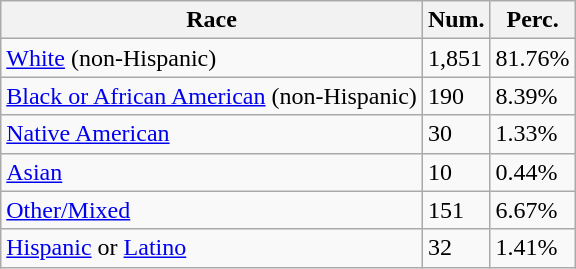<table class="wikitable">
<tr>
<th>Race</th>
<th>Num.</th>
<th>Perc.</th>
</tr>
<tr>
<td><a href='#'>White</a> (non-Hispanic)</td>
<td>1,851</td>
<td>81.76%</td>
</tr>
<tr>
<td><a href='#'>Black or African American</a> (non-Hispanic)</td>
<td>190</td>
<td>8.39%</td>
</tr>
<tr>
<td><a href='#'>Native American</a></td>
<td>30</td>
<td>1.33%</td>
</tr>
<tr>
<td><a href='#'>Asian</a></td>
<td>10</td>
<td>0.44%</td>
</tr>
<tr>
<td><a href='#'>Other/Mixed</a></td>
<td>151</td>
<td>6.67%</td>
</tr>
<tr>
<td><a href='#'>Hispanic</a> or <a href='#'>Latino</a></td>
<td>32</td>
<td>1.41%</td>
</tr>
</table>
